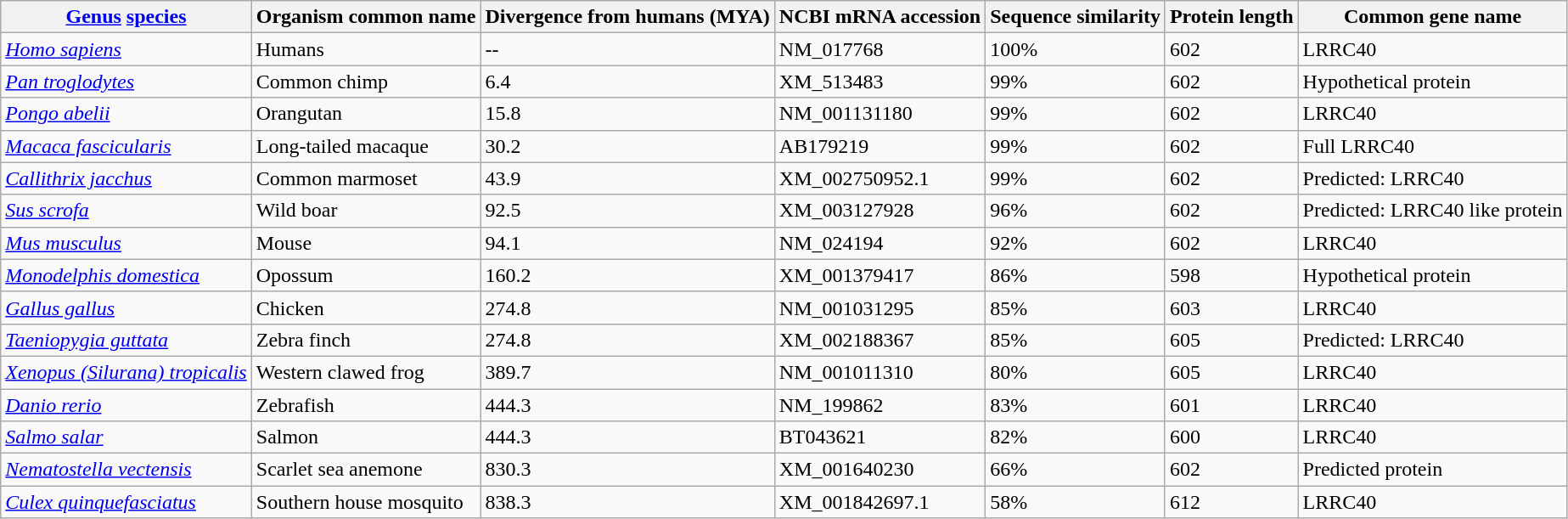<table class="wikitable sortable">
<tr>
<th><a href='#'>Genus</a> <a href='#'>species</a></th>
<th>Organism common name</th>
<th>Divergence from humans (MYA) </th>
<th>NCBI mRNA accession</th>
<th>Sequence similarity </th>
<th>Protein length</th>
<th>Common gene name</th>
</tr>
<tr>
<td><em><a href='#'>Homo sapiens</a></em></td>
<td>Humans</td>
<td>--</td>
<td>NM_017768</td>
<td>100%</td>
<td>602</td>
<td>LRRC40</td>
</tr>
<tr>
<td><em><a href='#'>Pan troglodytes</a></em></td>
<td>Common chimp</td>
<td>6.4</td>
<td>XM_513483</td>
<td>99%</td>
<td>602</td>
<td>Hypothetical protein</td>
</tr>
<tr>
<td><em><a href='#'>Pongo abelii</a></em> </td>
<td>Orangutan</td>
<td>15.8</td>
<td>NM_001131180</td>
<td>99%</td>
<td>602</td>
<td>LRRC40</td>
</tr>
<tr>
<td><em><a href='#'>Macaca fascicularis</a></em> </td>
<td>Long-tailed macaque</td>
<td>30.2</td>
<td>AB179219</td>
<td>99%</td>
<td>602</td>
<td>Full LRRC40</td>
</tr>
<tr>
<td><em><a href='#'>Callithrix jacchus</a></em> </td>
<td>Common marmoset</td>
<td>43.9</td>
<td>XM_002750952.1</td>
<td>99%</td>
<td>602</td>
<td>Predicted: LRRC40</td>
</tr>
<tr>
<td><em><a href='#'>Sus scrofa</a></em> </td>
<td>Wild boar</td>
<td>92.5</td>
<td>XM_003127928</td>
<td>96%</td>
<td>602</td>
<td>Predicted: LRRC40 like protein</td>
</tr>
<tr>
<td><em><a href='#'>Mus musculus</a></em> </td>
<td>Mouse</td>
<td>94.1</td>
<td>NM_024194</td>
<td>92%</td>
<td>602</td>
<td>LRRC40</td>
</tr>
<tr>
<td><em><a href='#'>Monodelphis domestica</a></em> </td>
<td>Opossum</td>
<td>160.2</td>
<td>XM_001379417</td>
<td>86%</td>
<td>598</td>
<td>Hypothetical protein</td>
</tr>
<tr>
<td><em><a href='#'>Gallus gallus</a></em> </td>
<td>Chicken</td>
<td>274.8</td>
<td>NM_001031295</td>
<td>85%</td>
<td>603</td>
<td>LRRC40</td>
</tr>
<tr>
<td><em><a href='#'>Taeniopygia guttata</a></em> </td>
<td>Zebra finch</td>
<td>274.8</td>
<td>XM_002188367</td>
<td>85%</td>
<td>605</td>
<td>Predicted: LRRC40</td>
</tr>
<tr>
<td><em><a href='#'>Xenopus (Silurana) tropicalis</a></em> </td>
<td>Western clawed frog</td>
<td>389.7</td>
<td>NM_001011310</td>
<td>80%</td>
<td>605</td>
<td>LRRC40</td>
</tr>
<tr>
<td><em><a href='#'>Danio rerio</a></em> </td>
<td>Zebrafish</td>
<td>444.3</td>
<td>NM_199862</td>
<td>83%</td>
<td>601</td>
<td>LRRC40</td>
</tr>
<tr>
<td><em><a href='#'>Salmo salar</a></em> </td>
<td>Salmon</td>
<td>444.3</td>
<td>BT043621</td>
<td>82%</td>
<td>600</td>
<td>LRRC40</td>
</tr>
<tr>
<td><em><a href='#'>Nematostella vectensis</a></em> </td>
<td>Scarlet sea anemone</td>
<td>830.3</td>
<td>XM_001640230</td>
<td>66%</td>
<td>602</td>
<td>Predicted protein</td>
</tr>
<tr>
<td><em><a href='#'>Culex quinquefasciatus</a></em> </td>
<td>Southern house mosquito</td>
<td>838.3</td>
<td>XM_001842697.1</td>
<td>58%</td>
<td>612</td>
<td>LRRC40</td>
</tr>
</table>
